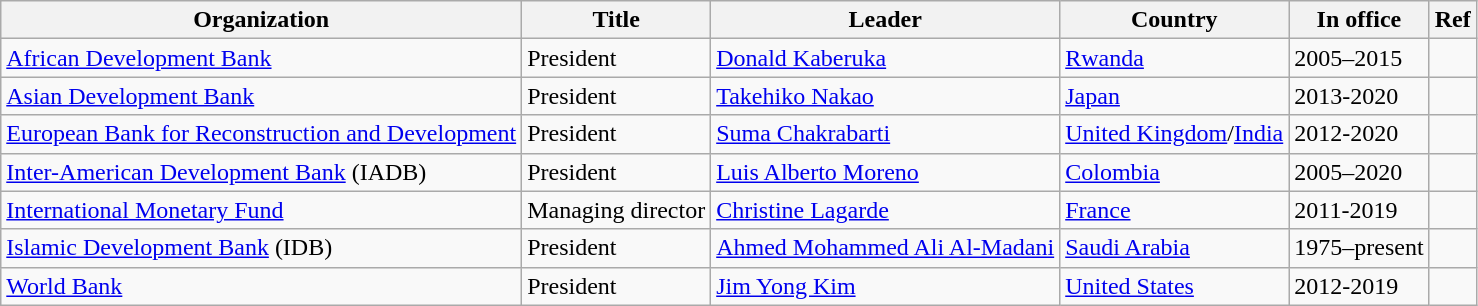<table class="wikitable unsortable">
<tr>
<th>Organization</th>
<th>Title</th>
<th>Leader</th>
<th>Country</th>
<th>In office</th>
<th>Ref</th>
</tr>
<tr>
<td><a href='#'>African Development Bank</a></td>
<td>President</td>
<td><a href='#'>Donald Kaberuka</a></td>
<td><a href='#'>Rwanda</a></td>
<td>2005–2015</td>
<td></td>
</tr>
<tr>
<td><a href='#'>Asian Development Bank</a></td>
<td>President</td>
<td><a href='#'>Takehiko Nakao</a></td>
<td><a href='#'>Japan</a></td>
<td>2013-2020</td>
<td></td>
</tr>
<tr>
<td><a href='#'>European Bank for Reconstruction and Development</a></td>
<td>President</td>
<td><a href='#'>Suma Chakrabarti</a></td>
<td><a href='#'>United Kingdom</a>/<a href='#'>India</a></td>
<td>2012-2020</td>
<td></td>
</tr>
<tr>
<td><a href='#'>Inter-American Development Bank</a> (IADB)</td>
<td>President</td>
<td><a href='#'>Luis Alberto Moreno</a></td>
<td><a href='#'>Colombia</a></td>
<td>2005–2020</td>
<td></td>
</tr>
<tr>
<td><a href='#'>International Monetary Fund</a></td>
<td>Managing director</td>
<td><a href='#'>Christine Lagarde</a></td>
<td><a href='#'>France</a></td>
<td>2011-2019</td>
<td></td>
</tr>
<tr>
<td><a href='#'>Islamic Development Bank</a> (IDB)</td>
<td>President</td>
<td><a href='#'>Ahmed Mohammed Ali Al-Madani</a></td>
<td><a href='#'>Saudi Arabia</a></td>
<td>1975–present </td>
<td></td>
</tr>
<tr>
<td><a href='#'>World Bank</a></td>
<td>President</td>
<td><a href='#'>Jim Yong Kim</a></td>
<td><a href='#'>United States</a></td>
<td>2012-2019</td>
<td></td>
</tr>
</table>
